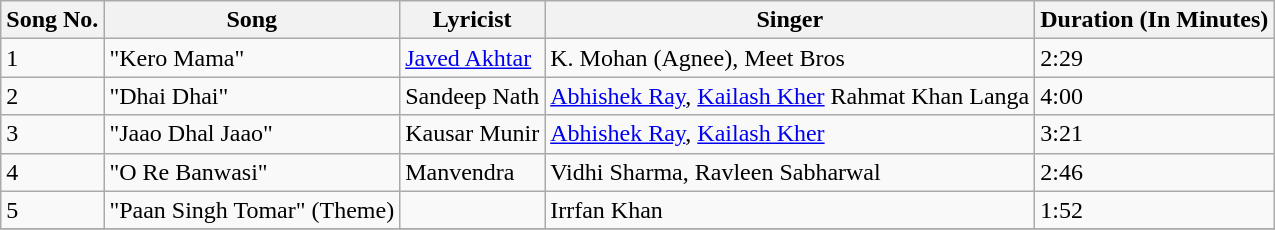<table class="wikitable">
<tr>
<th>Song No.</th>
<th>Song</th>
<th>Lyricist</th>
<th>Singer</th>
<th>Duration (In Minutes)</th>
</tr>
<tr>
<td>1</td>
<td>"Kero Mama"</td>
<td><a href='#'>Javed Akhtar</a></td>
<td>K. Mohan (Agnee), Meet Bros</td>
<td>2:29</td>
</tr>
<tr>
<td>2</td>
<td>"Dhai Dhai"</td>
<td>Sandeep Nath</td>
<td><a href='#'>Abhishek Ray</a>, <a href='#'>Kailash Kher</a> Rahmat Khan Langa</td>
<td>4:00</td>
</tr>
<tr>
<td>3</td>
<td>"Jaao Dhal Jaao"</td>
<td>Kausar Munir</td>
<td><a href='#'>Abhishek Ray</a>, <a href='#'>Kailash Kher</a></td>
<td>3:21</td>
</tr>
<tr>
<td>4</td>
<td>"O Re Banwasi"</td>
<td>Manvendra</td>
<td>Vidhi Sharma, Ravleen Sabharwal</td>
<td>2:46</td>
</tr>
<tr>
<td>5</td>
<td>"Paan Singh Tomar" (Theme)</td>
<td></td>
<td>Irrfan Khan</td>
<td>1:52</td>
</tr>
<tr>
</tr>
</table>
